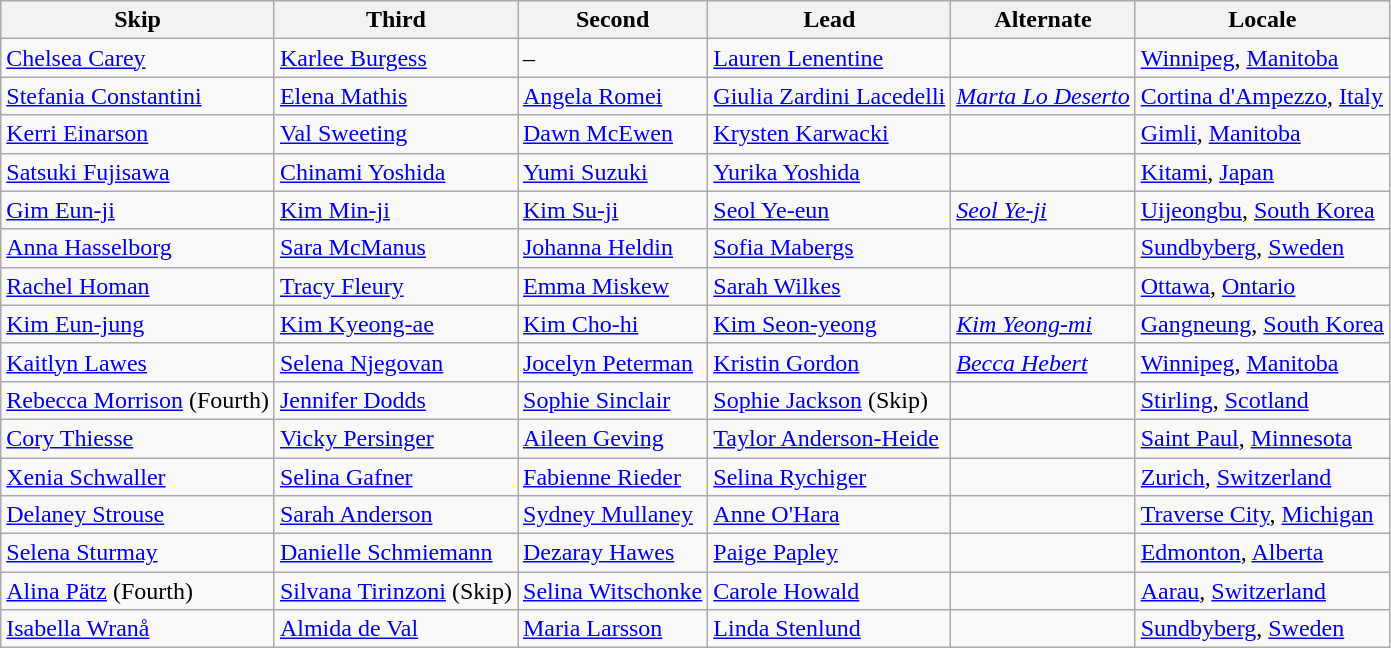<table class=wikitable>
<tr>
<th scope="col">Skip</th>
<th scope="col">Third</th>
<th scope="col">Second</th>
<th scope="col">Lead</th>
<th scope="col">Alternate</th>
<th scope="col">Locale</th>
</tr>
<tr>
<td><a href='#'>Chelsea Carey</a></td>
<td><a href='#'>Karlee Burgess</a></td>
<td>–</td>
<td><a href='#'>Lauren Lenentine</a></td>
<td></td>
<td> <a href='#'>Winnipeg</a>, <a href='#'>Manitoba</a></td>
</tr>
<tr>
<td><a href='#'>Stefania Constantini</a></td>
<td><a href='#'>Elena Mathis</a></td>
<td><a href='#'>Angela Romei</a></td>
<td><a href='#'>Giulia Zardini Lacedelli</a></td>
<td><em><a href='#'>Marta Lo Deserto</a></em></td>
<td> <a href='#'>Cortina d'Ampezzo</a>, <a href='#'>Italy</a></td>
</tr>
<tr>
<td><a href='#'>Kerri Einarson</a></td>
<td><a href='#'>Val Sweeting</a></td>
<td><a href='#'>Dawn McEwen</a></td>
<td><a href='#'>Krysten Karwacki</a></td>
<td></td>
<td> <a href='#'>Gimli</a>, <a href='#'>Manitoba</a></td>
</tr>
<tr>
<td><a href='#'>Satsuki Fujisawa</a></td>
<td><a href='#'>Chinami Yoshida</a></td>
<td><a href='#'>Yumi Suzuki</a></td>
<td><a href='#'>Yurika Yoshida</a></td>
<td></td>
<td> <a href='#'>Kitami</a>, <a href='#'>Japan</a></td>
</tr>
<tr>
<td><a href='#'>Gim Eun-ji</a></td>
<td><a href='#'>Kim Min-ji</a></td>
<td><a href='#'>Kim Su-ji</a></td>
<td><a href='#'>Seol Ye-eun</a></td>
<td><em><a href='#'>Seol Ye-ji</a></em></td>
<td> <a href='#'>Uijeongbu</a>, <a href='#'>South Korea</a></td>
</tr>
<tr>
<td><a href='#'>Anna Hasselborg</a></td>
<td><a href='#'>Sara McManus</a></td>
<td><a href='#'>Johanna Heldin</a></td>
<td><a href='#'>Sofia Mabergs</a></td>
<td></td>
<td> <a href='#'>Sundbyberg</a>, <a href='#'>Sweden</a></td>
</tr>
<tr>
<td><a href='#'>Rachel Homan</a></td>
<td><a href='#'>Tracy Fleury</a></td>
<td><a href='#'>Emma Miskew</a></td>
<td><a href='#'>Sarah Wilkes</a></td>
<td></td>
<td> <a href='#'>Ottawa</a>, <a href='#'>Ontario</a></td>
</tr>
<tr>
<td><a href='#'>Kim Eun-jung</a></td>
<td><a href='#'>Kim Kyeong-ae</a></td>
<td><a href='#'>Kim Cho-hi</a></td>
<td><a href='#'>Kim Seon-yeong</a></td>
<td><em><a href='#'>Kim Yeong-mi</a></em></td>
<td> <a href='#'>Gangneung</a>, <a href='#'>South Korea</a></td>
</tr>
<tr>
<td><a href='#'>Kaitlyn Lawes</a></td>
<td><a href='#'>Selena Njegovan</a></td>
<td><a href='#'>Jocelyn Peterman</a></td>
<td><a href='#'>Kristin Gordon</a></td>
<td><em><a href='#'>Becca Hebert</a></em></td>
<td> <a href='#'>Winnipeg</a>, <a href='#'>Manitoba</a></td>
</tr>
<tr>
<td><a href='#'>Rebecca Morrison</a> (Fourth)</td>
<td><a href='#'>Jennifer Dodds</a></td>
<td><a href='#'>Sophie Sinclair</a></td>
<td><a href='#'>Sophie Jackson</a> (Skip)</td>
<td></td>
<td> <a href='#'>Stirling</a>, <a href='#'>Scotland</a></td>
</tr>
<tr>
<td><a href='#'>Cory Thiesse</a></td>
<td><a href='#'>Vicky Persinger</a></td>
<td><a href='#'>Aileen Geving</a></td>
<td><a href='#'>Taylor Anderson-Heide</a></td>
<td></td>
<td> <a href='#'>Saint Paul</a>, <a href='#'>Minnesota</a></td>
</tr>
<tr>
<td><a href='#'>Xenia Schwaller</a></td>
<td><a href='#'>Selina Gafner</a></td>
<td><a href='#'>Fabienne Rieder</a></td>
<td><a href='#'>Selina Rychiger</a></td>
<td></td>
<td> <a href='#'>Zurich</a>, <a href='#'>Switzerland</a></td>
</tr>
<tr>
<td><a href='#'>Delaney Strouse</a></td>
<td><a href='#'>Sarah Anderson</a></td>
<td><a href='#'>Sydney Mullaney</a></td>
<td><a href='#'>Anne O'Hara</a></td>
<td></td>
<td> <a href='#'>Traverse City</a>, <a href='#'>Michigan</a></td>
</tr>
<tr>
<td><a href='#'>Selena Sturmay</a></td>
<td><a href='#'>Danielle Schmiemann</a></td>
<td><a href='#'>Dezaray Hawes</a></td>
<td><a href='#'>Paige Papley</a></td>
<td></td>
<td> <a href='#'>Edmonton</a>, <a href='#'>Alberta</a></td>
</tr>
<tr>
<td><a href='#'>Alina Pätz</a> (Fourth)</td>
<td><a href='#'>Silvana Tirinzoni</a> (Skip)</td>
<td><a href='#'>Selina Witschonke</a></td>
<td><a href='#'>Carole Howald</a></td>
<td></td>
<td> <a href='#'>Aarau</a>, <a href='#'>Switzerland</a></td>
</tr>
<tr>
<td><a href='#'>Isabella Wranå</a></td>
<td><a href='#'>Almida de Val</a></td>
<td><a href='#'>Maria Larsson</a></td>
<td><a href='#'>Linda Stenlund</a></td>
<td></td>
<td> <a href='#'>Sundbyberg</a>, <a href='#'>Sweden</a></td>
</tr>
</table>
